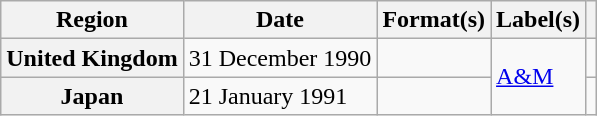<table class="wikitable plainrowheaders">
<tr>
<th scope="col">Region</th>
<th scope="col">Date</th>
<th scope="col">Format(s)</th>
<th scope="col">Label(s)</th>
<th scope="col"></th>
</tr>
<tr>
<th scope="row">United Kingdom</th>
<td>31 December 1990</td>
<td></td>
<td rowspan="2"><a href='#'>A&M</a></td>
<td align="center"></td>
</tr>
<tr>
<th scope="row">Japan</th>
<td>21 January 1991</td>
<td></td>
<td align="center"></td>
</tr>
</table>
